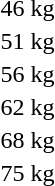<table>
<tr>
<td>46 kg</td>
<td></td>
<td></td>
<td></td>
</tr>
<tr>
<td>51 kg</td>
<td></td>
<td></td>
<td></td>
</tr>
<tr>
<td>56 kg</td>
<td></td>
<td></td>
<td></td>
</tr>
<tr>
<td>62 kg</td>
<td></td>
<td></td>
<td></td>
</tr>
<tr>
<td>68 kg</td>
<td></td>
<td></td>
<td></td>
</tr>
<tr>
<td>75 kg</td>
<td></td>
<td></td>
<td></td>
</tr>
</table>
